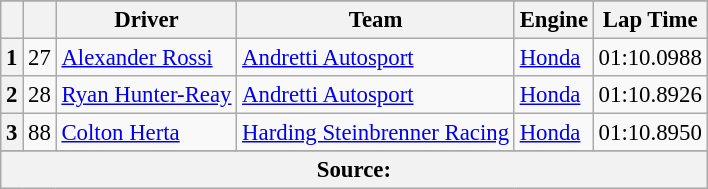<table class="wikitable" style="font-size:95%;">
<tr>
</tr>
<tr>
<th></th>
<th></th>
<th>Driver</th>
<th>Team</th>
<th>Engine</th>
<th>Lap Time</th>
</tr>
<tr>
<th>1</th>
<td align="center">27</td>
<td> <a href='#'>Alexander Rossi</a></td>
<td><a href='#'>Andretti Autosport</a></td>
<td><a href='#'>Honda</a></td>
<td>01:10.0988</td>
</tr>
<tr>
<th>2</th>
<td align="center">28</td>
<td> <a href='#'>Ryan Hunter-Reay</a></td>
<td><a href='#'>Andretti Autosport</a></td>
<td><a href='#'>Honda</a></td>
<td>01:10.8926</td>
</tr>
<tr>
<th>3</th>
<td align="center">88</td>
<td> <a href='#'>Colton Herta</a> <strong></strong></td>
<td><a href='#'>Harding Steinbrenner Racing</a></td>
<td><a href='#'>Honda</a></td>
<td>01:10.8950</td>
</tr>
<tr>
</tr>
<tr class="sortbottom">
<th colspan="6">Source:</th>
</tr>
</table>
